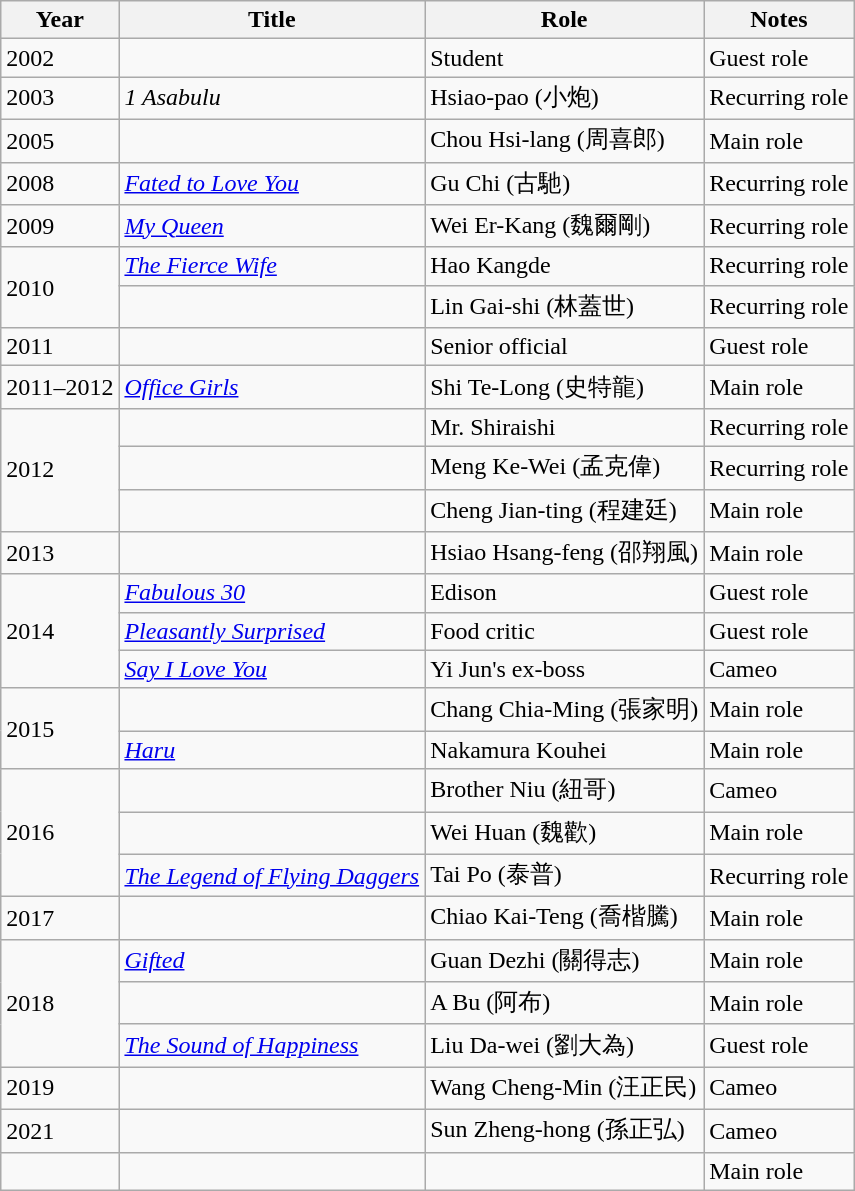<table class="wikitable">
<tr>
<th>Year</th>
<th>Title</th>
<th>Role</th>
<th>Notes</th>
</tr>
<tr>
<td>2002</td>
<td><em></em></td>
<td>Student</td>
<td>Guest role</td>
</tr>
<tr>
<td>2003</td>
<td><em>1 Asabulu</em></td>
<td>Hsiao-pao (小炮)</td>
<td>Recurring role</td>
</tr>
<tr>
<td>2005</td>
<td><em></em></td>
<td>Chou Hsi-lang (周喜郎)</td>
<td>Main role</td>
</tr>
<tr>
<td>2008</td>
<td><em><a href='#'>Fated to Love You</a></em></td>
<td>Gu Chi (古馳)</td>
<td>Recurring role</td>
</tr>
<tr>
<td>2009</td>
<td><em><a href='#'>My Queen</a></em></td>
<td>Wei Er-Kang (魏爾剛)</td>
<td>Recurring role</td>
</tr>
<tr>
<td rowspan="2">2010</td>
<td><em><a href='#'>The Fierce Wife</a></em></td>
<td>Hao Kangde</td>
<td>Recurring role</td>
</tr>
<tr>
<td><em></em></td>
<td>Lin Gai-shi (林蓋世)</td>
<td>Recurring role</td>
</tr>
<tr>
<td>2011</td>
<td><em></em></td>
<td>Senior official</td>
<td>Guest role</td>
</tr>
<tr>
<td>2011–2012</td>
<td><em><a href='#'>Office Girls</a></em></td>
<td>Shi Te-Long (史特龍)</td>
<td>Main role</td>
</tr>
<tr>
<td rowspan="3">2012</td>
<td><em></em></td>
<td>Mr. Shiraishi</td>
<td>Recurring role</td>
</tr>
<tr>
<td><em></em></td>
<td>Meng Ke-Wei (孟克偉)</td>
<td>Recurring role</td>
</tr>
<tr>
<td><em></em></td>
<td>Cheng Jian-ting (程建廷)</td>
<td>Main role</td>
</tr>
<tr>
<td>2013</td>
<td><em></em></td>
<td>Hsiao Hsang-feng (邵翔風)</td>
<td>Main role</td>
</tr>
<tr>
<td rowspan="3">2014</td>
<td><em><a href='#'>Fabulous 30</a></em></td>
<td>Edison</td>
<td>Guest role</td>
</tr>
<tr>
<td><em><a href='#'>Pleasantly Surprised</a></em></td>
<td>Food critic</td>
<td>Guest role</td>
</tr>
<tr>
<td><em><a href='#'>Say I Love You</a></em></td>
<td>Yi Jun's ex-boss</td>
<td>Cameo</td>
</tr>
<tr>
<td rowspan="2">2015</td>
<td><em></em></td>
<td>Chang Chia-Ming (張家明)</td>
<td>Main role</td>
</tr>
<tr>
<td><em><a href='#'>Haru</a></em></td>
<td>Nakamura Kouhei</td>
<td>Main role</td>
</tr>
<tr>
<td rowspan="3">2016</td>
<td><em></em></td>
<td>Brother Niu (紐哥)</td>
<td>Cameo</td>
</tr>
<tr>
<td><em></em></td>
<td>Wei Huan (魏歡)</td>
<td>Main role</td>
</tr>
<tr>
<td><em><a href='#'>The Legend of Flying Daggers</a></em></td>
<td>Tai Po (泰普)</td>
<td>Recurring role</td>
</tr>
<tr>
<td>2017</td>
<td><em></em></td>
<td>Chiao Kai-Teng (喬楷騰)</td>
<td>Main role</td>
</tr>
<tr>
<td rowspan="3">2018</td>
<td><em><a href='#'>Gifted</a></em></td>
<td>Guan Dezhi (關得志)</td>
<td>Main role</td>
</tr>
<tr>
<td><em></em></td>
<td>A Bu (阿布)</td>
<td>Main role</td>
</tr>
<tr>
<td><em><a href='#'>The Sound of Happiness</a></em></td>
<td>Liu Da-wei (劉大為)</td>
<td>Guest role</td>
</tr>
<tr>
<td>2019</td>
<td><em></em></td>
<td>Wang Cheng-Min (汪正民)</td>
<td>Cameo</td>
</tr>
<tr>
<td>2021</td>
<td><em></em></td>
<td>Sun Zheng-hong (孫正弘)</td>
<td>Cameo</td>
</tr>
<tr>
<td></td>
<td><em></em></td>
<td></td>
<td>Main role</td>
</tr>
</table>
